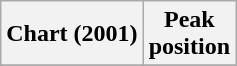<table class="wikitable plainrowheaders" style="text-align:center">
<tr>
<th scope="col">Chart (2001)</th>
<th scope="col">Peak<br>position</th>
</tr>
<tr>
</tr>
</table>
